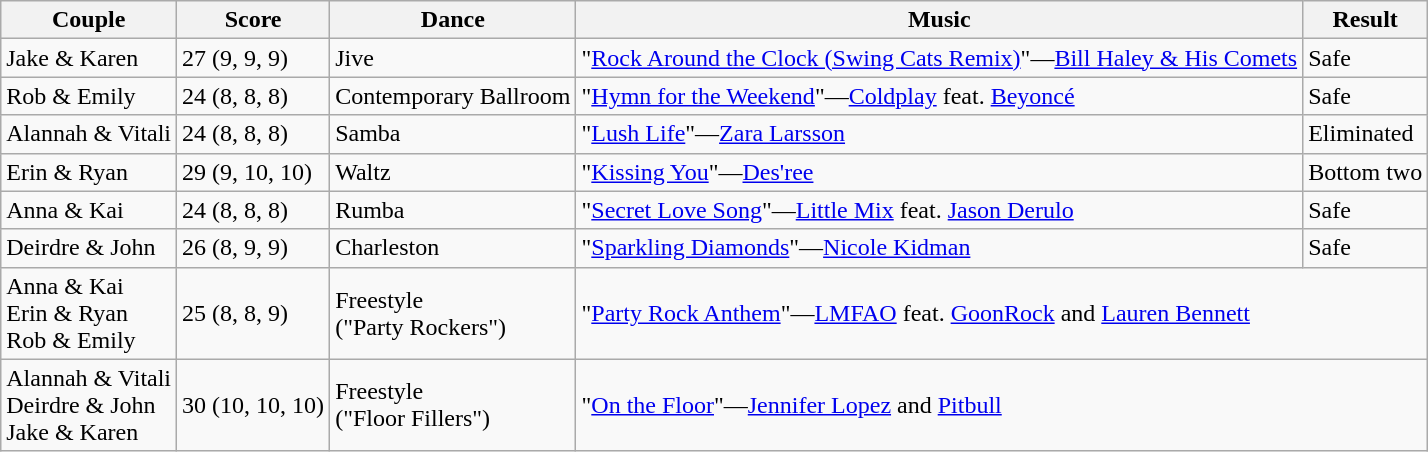<table class="wikitable">
<tr>
<th>Couple</th>
<th>Score</th>
<th>Dance</th>
<th>Music</th>
<th>Result</th>
</tr>
<tr>
<td>Jake & Karen</td>
<td>27 (9, 9, 9)</td>
<td>Jive</td>
<td>"<a href='#'>Rock Around the Clock (Swing Cats Remix)</a>"—<a href='#'>Bill Haley & His Comets</a></td>
<td>Safe</td>
</tr>
<tr>
<td>Rob & Emily</td>
<td>24 (8, 8, 8)</td>
<td>Contemporary Ballroom</td>
<td>"<a href='#'>Hymn for the Weekend</a>"—<a href='#'>Coldplay</a> feat. <a href='#'>Beyoncé</a></td>
<td>Safe</td>
</tr>
<tr>
<td>Alannah & Vitali</td>
<td>24 (8, 8, 8)</td>
<td>Samba</td>
<td>"<a href='#'>Lush Life</a>"—<a href='#'>Zara Larsson</a></td>
<td>Eliminated</td>
</tr>
<tr>
<td>Erin & Ryan</td>
<td>29 (9, 10, 10)</td>
<td>Waltz</td>
<td>"<a href='#'>Kissing You</a>"—<a href='#'>Des'ree</a></td>
<td>Bottom two</td>
</tr>
<tr>
<td>Anna & Kai</td>
<td>24 (8, 8, 8)</td>
<td>Rumba</td>
<td>"<a href='#'>Secret Love Song</a>"—<a href='#'>Little Mix</a> feat. <a href='#'>Jason Derulo</a></td>
<td>Safe</td>
</tr>
<tr>
<td>Deirdre & John</td>
<td>26 (8, 9, 9)</td>
<td>Charleston</td>
<td>"<a href='#'>Sparkling Diamonds</a>"—<a href='#'>Nicole Kidman</a></td>
<td>Safe</td>
</tr>
<tr>
<td>Anna & Kai<br>Erin & Ryan<br>Rob & Emily</td>
<td>25 (8, 8, 9)</td>
<td>Freestyle<br>("Party Rockers")</td>
<td colspan="2">"<a href='#'>Party Rock Anthem</a>"—<a href='#'>LMFAO</a> feat. <a href='#'>GoonRock</a> and <a href='#'>Lauren Bennett</a></td>
</tr>
<tr>
<td>Alannah & Vitali<br>Deirdre & John<br>Jake & Karen</td>
<td>30 (10, 10, 10)</td>
<td>Freestyle<br>("Floor Fillers")</td>
<td colspan="2">"<a href='#'>On the Floor</a>"—<a href='#'>Jennifer Lopez</a> and <a href='#'>Pitbull</a></td>
</tr>
</table>
